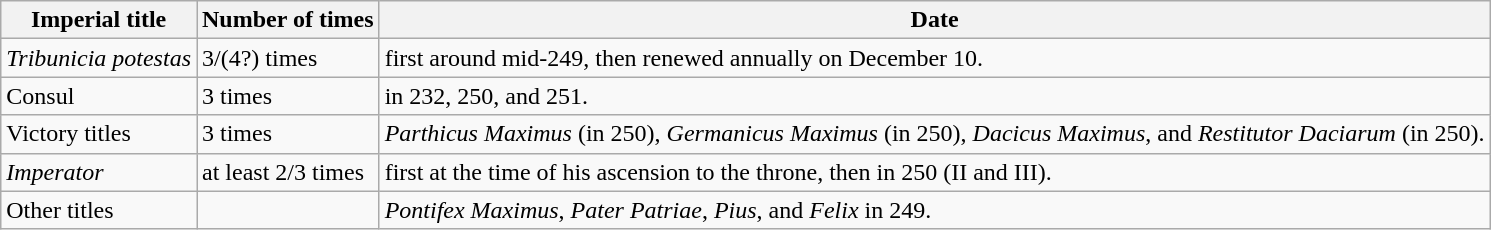<table class="wikitable">
<tr>
<th>Imperial title</th>
<th>Number of times</th>
<th>Date</th>
</tr>
<tr>
<td><em>Tribunicia potestas</em></td>
<td>3/(4?) times</td>
<td>first around mid-249, then renewed annually on December 10.</td>
</tr>
<tr>
<td>Consul</td>
<td>3 times</td>
<td>in 232, 250, and 251.</td>
</tr>
<tr>
<td>Victory titles</td>
<td>3 times</td>
<td><em>Parthicus Maximus</em> (in 250), <em>Germanicus Maximus</em> (in 250), <em>Dacicus Maximus</em>, and <em>Restitutor Daciarum</em> (in 250).</td>
</tr>
<tr>
<td><em>Imperator</em></td>
<td>at least 2/3 times</td>
<td>first at the time of his ascension to the throne, then in 250 (II and III).</td>
</tr>
<tr>
<td>Other titles</td>
<td></td>
<td><em>Pontifex Maximus</em>, <em>Pater Patriae</em>, <em>Pius</em>, and <em>Felix</em> in 249.</td>
</tr>
</table>
